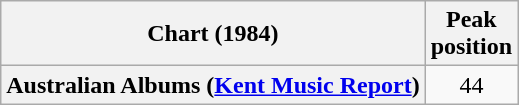<table class="wikitable sortable plainrowheaders">
<tr>
<th>Chart (1984)</th>
<th>Peak<br>position</th>
</tr>
<tr>
<th scope="row">Australian Albums (<a href='#'>Kent Music Report</a>)</th>
<td align="center">44</td>
</tr>
</table>
